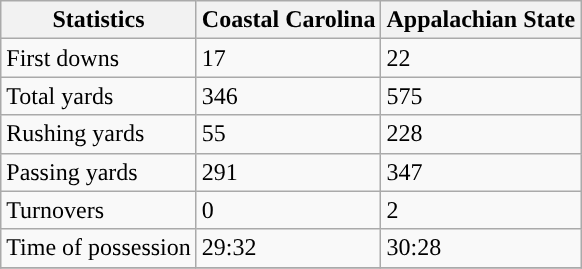<table class="wikitable">
<tr>
<th>Statistics</th>
<th>Coastal Carolina</th>
<th>Appalachian State</th>
</tr>
<tr>
<td>First downs</td>
<td>17</td>
<td>22</td>
</tr>
<tr>
<td>Total yards</td>
<td>346</td>
<td>575</td>
</tr>
<tr>
<td>Rushing yards</td>
<td>55</td>
<td>228</td>
</tr>
<tr>
<td>Passing yards</td>
<td>291</td>
<td>347</td>
</tr>
<tr>
<td>Turnovers</td>
<td>0</td>
<td>2</td>
</tr>
<tr>
<td>Time of possession</td>
<td>29:32</td>
<td>30:28</td>
</tr>
<tr>
</tr>
</table>
